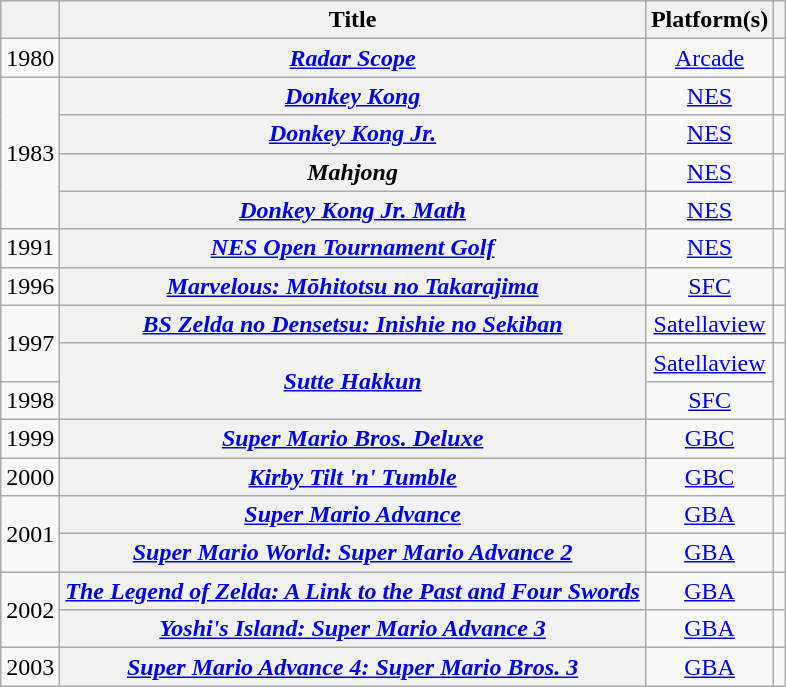<table class="wikitable sortable plainrowheaders" style="text-align: center;">
<tr>
<th></th>
<th>Title</th>
<th>Platform(s)</th>
<th></th>
</tr>
<tr>
<td>1980</td>
<th scope="row"><em><a href='#'>Radar Scope</a></em></th>
<td><a href='#'>Arcade</a></td>
<td></td>
</tr>
<tr>
<td rowspan="4">1983</td>
<th scope="row"><em><a href='#'>Donkey Kong</a></em></th>
<td><a href='#'>NES</a></td>
<td></td>
</tr>
<tr>
<th scope="row"><em><a href='#'>Donkey Kong Jr.</a></em></th>
<td><a href='#'>NES</a></td>
<td></td>
</tr>
<tr>
<th scope="row"><em>Mahjong</em></th>
<td><a href='#'>NES</a></td>
<td></td>
</tr>
<tr>
<th scope="row"><em><a href='#'>Donkey Kong Jr. Math</a></em></th>
<td><a href='#'>NES</a></td>
<td></td>
</tr>
<tr>
<td>1991</td>
<th scope="row"><em><a href='#'>NES Open Tournament Golf</a></em></th>
<td><a href='#'>NES</a></td>
<td></td>
</tr>
<tr>
<td>1996</td>
<th scope="row"><em><a href='#'>Marvelous: Mōhitotsu no Takarajima</a></em></th>
<td><a href='#'>SFC</a></td>
<td></td>
</tr>
<tr>
<td rowspan="2">1997</td>
<th scope="row"><em><a href='#'>BS Zelda no Densetsu: Inishie no Sekiban</a></em></th>
<td><a href='#'>Satellaview</a></td>
<td></td>
</tr>
<tr>
<th scope="row" rowspan="2"><em><a href='#'>Sutte Hakkun</a></em></th>
<td><a href='#'>Satellaview</a></td>
<td rowspan="2"></td>
</tr>
<tr>
<td>1998</td>
<td><a href='#'>SFC</a></td>
</tr>
<tr>
<td>1999</td>
<th scope="row"><em><a href='#'>Super Mario Bros. Deluxe</a></em></th>
<td><a href='#'>GBC</a></td>
<td></td>
</tr>
<tr>
<td>2000</td>
<th scope="row"><em><a href='#'>Kirby Tilt 'n' Tumble</a></em></th>
<td><a href='#'>GBC</a></td>
<td></td>
</tr>
<tr>
<td rowspan="2">2001</td>
<th scope="row"><em><a href='#'>Super Mario Advance</a></em></th>
<td><a href='#'>GBA</a></td>
<td></td>
</tr>
<tr>
<th scope="row"><em><a href='#'>Super Mario World: Super Mario Advance 2</a></em></th>
<td><a href='#'>GBA</a></td>
<td></td>
</tr>
<tr>
<td rowspan="2">2002</td>
<th scope="row"><em><a href='#'>The Legend of Zelda: A Link to the Past and Four Swords</a></em></th>
<td><a href='#'>GBA</a></td>
<td></td>
</tr>
<tr>
<th scope="row"><em><a href='#'>Yoshi's Island: Super Mario Advance 3</a></em></th>
<td><a href='#'>GBA</a></td>
<td></td>
</tr>
<tr>
<td>2003</td>
<th scope="row"><em><a href='#'>Super Mario Advance 4: Super Mario Bros. 3</a></em></th>
<td><a href='#'>GBA</a></td>
<td></td>
</tr>
</table>
